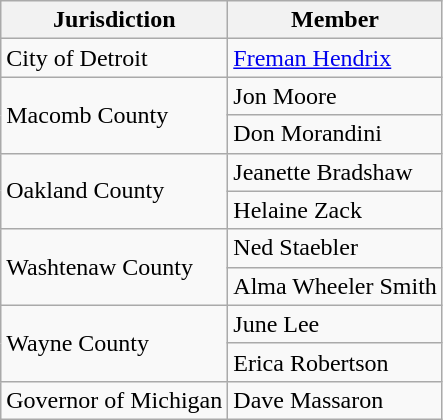<table class="wikitable mw-collapsible mw-collapsed">
<tr>
<th>Jurisdiction</th>
<th>Member</th>
</tr>
<tr>
<td>City of Detroit</td>
<td><a href='#'>Freman Hendrix</a></td>
</tr>
<tr>
<td rowspan="2">Macomb County</td>
<td>Jon Moore</td>
</tr>
<tr>
<td>Don Morandini</td>
</tr>
<tr>
<td rowspan="2">Oakland County</td>
<td>Jeanette Bradshaw</td>
</tr>
<tr>
<td>Helaine Zack</td>
</tr>
<tr>
<td rowspan="2">Washtenaw County</td>
<td>Ned Staebler</td>
</tr>
<tr>
<td>Alma Wheeler Smith</td>
</tr>
<tr>
<td rowspan="2">Wayne County</td>
<td>June Lee</td>
</tr>
<tr>
<td>Erica Robertson</td>
</tr>
<tr>
<td>Governor of Michigan</td>
<td>Dave Massaron</td>
</tr>
</table>
